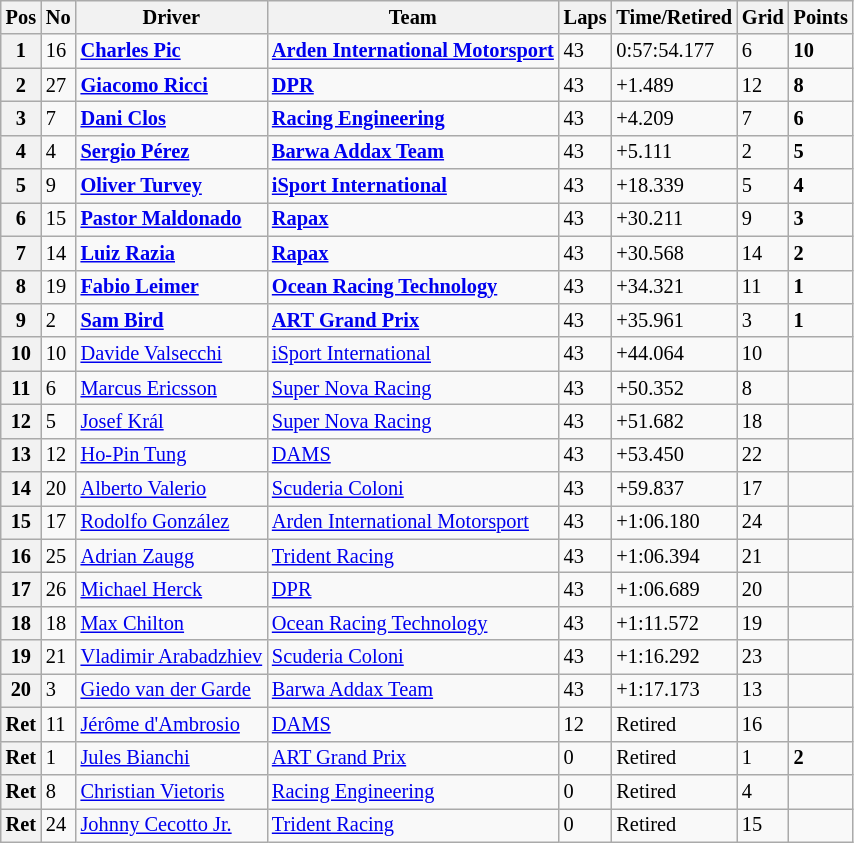<table class="wikitable" style="font-size:85%">
<tr>
<th>Pos</th>
<th>No</th>
<th>Driver</th>
<th>Team</th>
<th>Laps</th>
<th>Time/Retired</th>
<th>Grid</th>
<th>Points</th>
</tr>
<tr>
<th>1</th>
<td>16</td>
<td> <strong><a href='#'>Charles Pic</a></strong></td>
<td><strong><a href='#'>Arden International Motorsport</a></strong></td>
<td>43</td>
<td>0:57:54.177</td>
<td>6</td>
<td><strong>10</strong></td>
</tr>
<tr>
<th>2</th>
<td>27</td>
<td> <strong><a href='#'>Giacomo Ricci</a></strong></td>
<td><strong><a href='#'>DPR</a></strong></td>
<td>43</td>
<td>+1.489</td>
<td>12</td>
<td><strong>8</strong></td>
</tr>
<tr>
<th>3</th>
<td>7</td>
<td> <strong><a href='#'>Dani Clos</a></strong></td>
<td><strong><a href='#'>Racing Engineering</a></strong></td>
<td>43</td>
<td>+4.209</td>
<td>7</td>
<td><strong>6</strong></td>
</tr>
<tr>
<th>4</th>
<td>4</td>
<td> <strong><a href='#'>Sergio Pérez</a></strong></td>
<td><strong><a href='#'>Barwa Addax Team</a></strong></td>
<td>43</td>
<td>+5.111</td>
<td>2</td>
<td><strong>5</strong></td>
</tr>
<tr>
<th>5</th>
<td>9</td>
<td> <strong><a href='#'>Oliver Turvey</a></strong></td>
<td><strong><a href='#'>iSport International</a></strong></td>
<td>43</td>
<td>+18.339</td>
<td>5</td>
<td><strong>4</strong></td>
</tr>
<tr>
<th>6</th>
<td>15</td>
<td> <strong><a href='#'>Pastor Maldonado</a></strong></td>
<td><strong><a href='#'>Rapax</a></strong></td>
<td>43</td>
<td>+30.211</td>
<td>9</td>
<td><strong>3</strong></td>
</tr>
<tr>
<th>7</th>
<td>14</td>
<td> <strong><a href='#'>Luiz Razia</a></strong></td>
<td><strong><a href='#'>Rapax</a></strong></td>
<td>43</td>
<td>+30.568</td>
<td>14</td>
<td><strong>2</strong></td>
</tr>
<tr>
<th>8</th>
<td>19</td>
<td> <strong><a href='#'>Fabio Leimer</a></strong></td>
<td><strong><a href='#'>Ocean Racing Technology</a></strong></td>
<td>43</td>
<td>+34.321</td>
<td>11</td>
<td><strong>1</strong></td>
</tr>
<tr>
<th>9</th>
<td>2</td>
<td> <strong><a href='#'>Sam Bird</a></strong></td>
<td><strong><a href='#'>ART Grand Prix</a></strong></td>
<td>43</td>
<td>+35.961</td>
<td>3</td>
<td><strong>1</strong></td>
</tr>
<tr>
<th>10</th>
<td>10</td>
<td> <a href='#'>Davide Valsecchi</a></td>
<td><a href='#'>iSport International</a></td>
<td>43</td>
<td>+44.064</td>
<td>10</td>
<td></td>
</tr>
<tr>
<th>11</th>
<td>6</td>
<td> <a href='#'>Marcus Ericsson</a></td>
<td><a href='#'>Super Nova Racing</a></td>
<td>43</td>
<td>+50.352</td>
<td>8</td>
<td></td>
</tr>
<tr>
<th>12</th>
<td>5</td>
<td> <a href='#'>Josef Král</a></td>
<td><a href='#'>Super Nova Racing</a></td>
<td>43</td>
<td>+51.682</td>
<td>18</td>
<td></td>
</tr>
<tr>
<th>13</th>
<td>12</td>
<td> <a href='#'>Ho-Pin Tung</a></td>
<td><a href='#'>DAMS</a></td>
<td>43</td>
<td>+53.450</td>
<td>22</td>
<td></td>
</tr>
<tr>
<th>14</th>
<td>20</td>
<td> <a href='#'>Alberto Valerio</a></td>
<td><a href='#'>Scuderia Coloni</a></td>
<td>43</td>
<td>+59.837</td>
<td>17</td>
<td></td>
</tr>
<tr>
<th>15</th>
<td>17</td>
<td> <a href='#'>Rodolfo González</a></td>
<td><a href='#'>Arden International Motorsport</a></td>
<td>43</td>
<td>+1:06.180</td>
<td>24</td>
<td></td>
</tr>
<tr>
<th>16</th>
<td>25</td>
<td> <a href='#'>Adrian Zaugg</a></td>
<td><a href='#'>Trident Racing</a></td>
<td>43</td>
<td>+1:06.394</td>
<td>21</td>
<td></td>
</tr>
<tr>
<th>17</th>
<td>26</td>
<td> <a href='#'>Michael Herck</a></td>
<td><a href='#'>DPR</a></td>
<td>43</td>
<td>+1:06.689</td>
<td>20</td>
<td></td>
</tr>
<tr>
<th>18</th>
<td>18</td>
<td> <a href='#'>Max Chilton</a></td>
<td><a href='#'>Ocean Racing Technology</a></td>
<td>43</td>
<td>+1:11.572</td>
<td>19</td>
<td></td>
</tr>
<tr>
<th>19</th>
<td>21</td>
<td> <a href='#'>Vladimir Arabadzhiev</a></td>
<td><a href='#'>Scuderia Coloni</a></td>
<td>43</td>
<td>+1:16.292</td>
<td>23</td>
<td></td>
</tr>
<tr>
<th>20</th>
<td>3</td>
<td> <a href='#'>Giedo van der Garde</a></td>
<td><a href='#'>Barwa Addax Team</a></td>
<td>43</td>
<td>+1:17.173</td>
<td>13</td>
<td></td>
</tr>
<tr>
<th>Ret</th>
<td>11</td>
<td> <a href='#'>Jérôme d'Ambrosio</a></td>
<td><a href='#'>DAMS</a></td>
<td>12</td>
<td>Retired</td>
<td>16</td>
<td></td>
</tr>
<tr>
<th>Ret</th>
<td>1</td>
<td> <a href='#'>Jules Bianchi</a></td>
<td><a href='#'>ART Grand Prix</a></td>
<td>0</td>
<td>Retired</td>
<td>1</td>
<td><strong>2</strong></td>
</tr>
<tr>
<th>Ret</th>
<td>8</td>
<td> <a href='#'>Christian Vietoris</a></td>
<td><a href='#'>Racing Engineering</a></td>
<td>0</td>
<td>Retired</td>
<td>4</td>
<td></td>
</tr>
<tr>
<th>Ret</th>
<td>24</td>
<td> <a href='#'>Johnny Cecotto Jr.</a></td>
<td><a href='#'>Trident Racing</a></td>
<td>0</td>
<td>Retired</td>
<td>15</td>
<td></td>
</tr>
</table>
